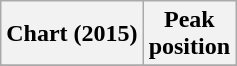<table class="wikitable plainrowheaders" style="text-align:center">
<tr>
<th scope>Chart (2015)</th>
<th scope>Peak<br> position</th>
</tr>
<tr>
</tr>
</table>
